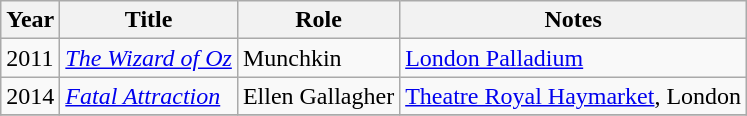<table class="wikitable sortable">
<tr>
<th>Year</th>
<th>Title</th>
<th>Role</th>
<th class="unsortable">Notes</th>
</tr>
<tr>
<td>2011</td>
<td><em><a href='#'>The Wizard of Oz</a></em></td>
<td>Munchkin</td>
<td><a href='#'>London Palladium</a></td>
</tr>
<tr>
<td>2014</td>
<td><em><a href='#'>Fatal Attraction</a></em></td>
<td>Ellen Gallagher</td>
<td><a href='#'>Theatre Royal Haymarket</a>, London</td>
</tr>
<tr>
</tr>
</table>
